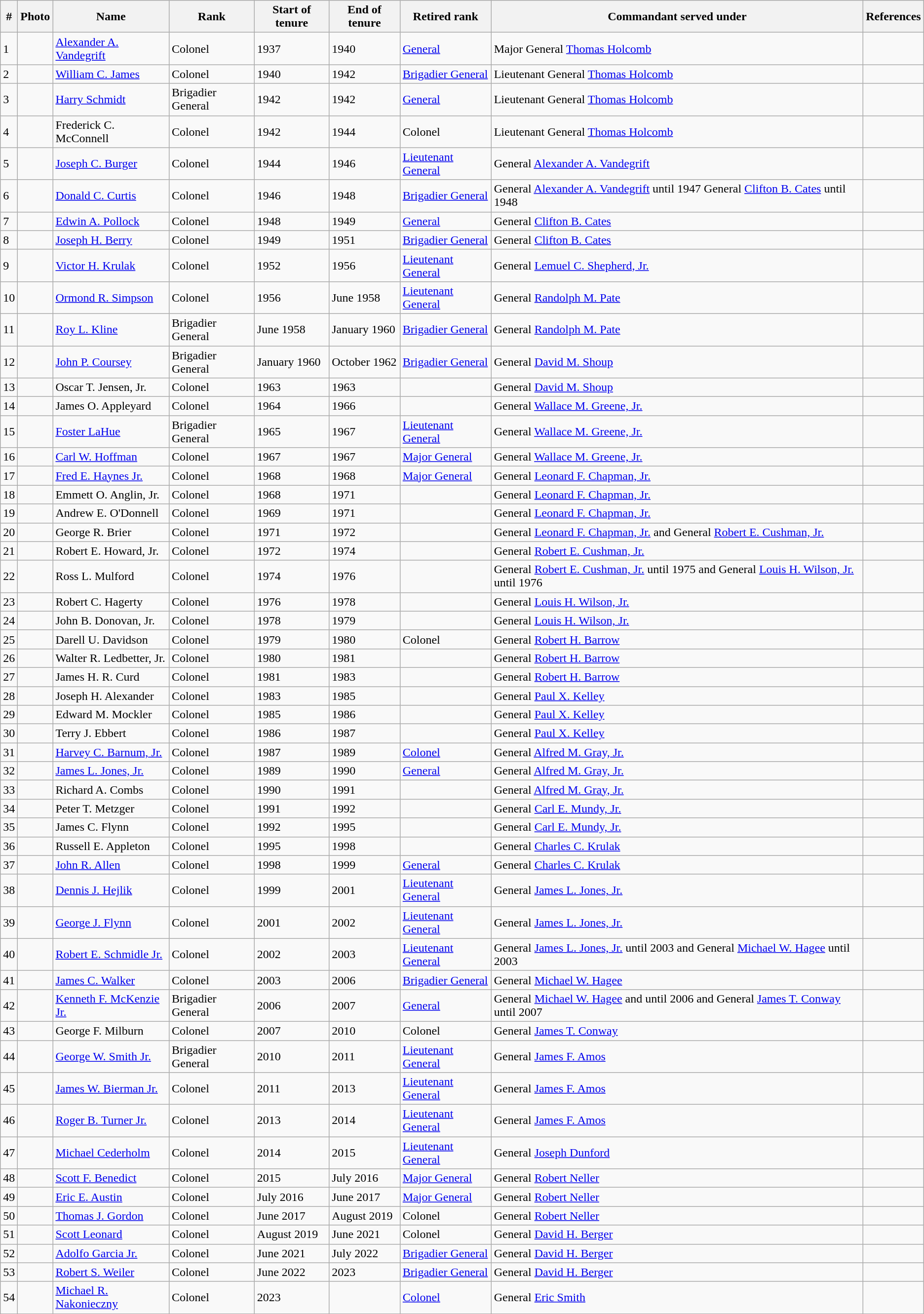<table class="wikitable">
<tr>
<th>#</th>
<th>Photo</th>
<th>Name</th>
<th>Rank</th>
<th>Start of tenure</th>
<th>End of tenure</th>
<th>Retired rank</th>
<th>Commandant served under</th>
<th>References</th>
</tr>
<tr>
<td>1</td>
<td></td>
<td><a href='#'>Alexander A. Vandegrift</a></td>
<td>Colonel</td>
<td>1937</td>
<td>1940</td>
<td><a href='#'>General</a></td>
<td>Major General <a href='#'>Thomas Holcomb</a></td>
<td></td>
</tr>
<tr>
<td>2</td>
<td></td>
<td><a href='#'>William C. James</a></td>
<td>Colonel</td>
<td>1940</td>
<td>1942</td>
<td><a href='#'>Brigadier General</a></td>
<td>Lieutenant General <a href='#'>Thomas Holcomb</a></td>
<td></td>
</tr>
<tr>
<td>3</td>
<td></td>
<td><a href='#'>Harry Schmidt</a></td>
<td>Brigadier General</td>
<td>1942</td>
<td>1942</td>
<td><a href='#'>General</a></td>
<td>Lieutenant General <a href='#'>Thomas Holcomb</a></td>
<td></td>
</tr>
<tr>
<td>4</td>
<td></td>
<td>Frederick C. McConnell</td>
<td>Colonel</td>
<td>1942</td>
<td>1944</td>
<td>Colonel</td>
<td>Lieutenant General <a href='#'>Thomas Holcomb</a></td>
<td></td>
</tr>
<tr>
<td>5</td>
<td></td>
<td><a href='#'>Joseph C. Burger</a></td>
<td>Colonel</td>
<td>1944</td>
<td>1946</td>
<td><a href='#'>Lieutenant General</a></td>
<td>General <a href='#'>Alexander A. Vandegrift</a></td>
<td></td>
</tr>
<tr>
<td>6</td>
<td></td>
<td><a href='#'>Donald C. Curtis</a></td>
<td>Colonel</td>
<td>1946</td>
<td>1948</td>
<td><a href='#'>Brigadier General</a></td>
<td>General <a href='#'>Alexander A. Vandegrift</a> until 1947 General <a href='#'>Clifton B. Cates</a> until 1948</td>
<td></td>
</tr>
<tr>
<td>7</td>
<td></td>
<td><a href='#'>Edwin A. Pollock</a></td>
<td>Colonel</td>
<td>1948</td>
<td>1949</td>
<td><a href='#'>General</a></td>
<td>General <a href='#'>Clifton B. Cates</a></td>
<td></td>
</tr>
<tr>
<td>8</td>
<td></td>
<td><a href='#'>Joseph H. Berry</a></td>
<td>Colonel</td>
<td>1949</td>
<td>1951</td>
<td><a href='#'>Brigadier General</a></td>
<td>General <a href='#'>Clifton B. Cates</a></td>
<td></td>
</tr>
<tr>
<td>9</td>
<td></td>
<td><a href='#'>Victor H. Krulak</a></td>
<td>Colonel</td>
<td>1952</td>
<td>1956</td>
<td><a href='#'>Lieutenant General</a></td>
<td>General <a href='#'>Lemuel C. Shepherd, Jr.</a></td>
<td></td>
</tr>
<tr>
<td>10</td>
<td></td>
<td><a href='#'>Ormond R. Simpson</a></td>
<td>Colonel</td>
<td>1956</td>
<td>June 1958</td>
<td><a href='#'>Lieutenant General</a></td>
<td>General <a href='#'>Randolph M. Pate</a></td>
<td></td>
</tr>
<tr>
<td>11</td>
<td></td>
<td><a href='#'>Roy L. Kline</a></td>
<td>Brigadier General</td>
<td>June 1958</td>
<td>January 1960</td>
<td><a href='#'>Brigadier General</a></td>
<td>General <a href='#'>Randolph M. Pate</a></td>
<td></td>
</tr>
<tr>
<td>12</td>
<td></td>
<td><a href='#'>John P. Coursey</a></td>
<td>Brigadier General</td>
<td>January 1960</td>
<td>October 1962</td>
<td><a href='#'>Brigadier General</a></td>
<td>General <a href='#'>David M. Shoup</a></td>
<td></td>
</tr>
<tr>
<td>13</td>
<td></td>
<td>Oscar T. Jensen, Jr.</td>
<td>Colonel</td>
<td>1963</td>
<td>1963</td>
<td></td>
<td>General <a href='#'>David M. Shoup</a></td>
<td></td>
</tr>
<tr>
<td>14</td>
<td></td>
<td>James O. Appleyard</td>
<td>Colonel</td>
<td>1964</td>
<td>1966</td>
<td></td>
<td>General <a href='#'>Wallace M. Greene, Jr.</a></td>
<td></td>
</tr>
<tr>
<td>15</td>
<td></td>
<td><a href='#'>Foster LaHue</a></td>
<td>Brigadier General</td>
<td>1965</td>
<td>1967</td>
<td><a href='#'>Lieutenant General</a></td>
<td>General <a href='#'>Wallace M. Greene, Jr.</a></td>
<td></td>
</tr>
<tr>
<td>16</td>
<td></td>
<td><a href='#'>Carl W. Hoffman</a></td>
<td>Colonel</td>
<td>1967</td>
<td>1967</td>
<td><a href='#'>Major General</a></td>
<td>General <a href='#'>Wallace M. Greene, Jr.</a></td>
<td></td>
</tr>
<tr>
<td>17</td>
<td></td>
<td><a href='#'>Fred E. Haynes Jr.</a></td>
<td>Colonel</td>
<td>1968</td>
<td>1968</td>
<td><a href='#'>Major General</a></td>
<td>General <a href='#'>Leonard F. Chapman, Jr.</a></td>
<td></td>
</tr>
<tr>
<td>18</td>
<td></td>
<td>Emmett O. Anglin, Jr.</td>
<td>Colonel</td>
<td>1968</td>
<td>1971</td>
<td></td>
<td>General <a href='#'>Leonard F. Chapman, Jr.</a></td>
<td></td>
</tr>
<tr>
<td>19</td>
<td></td>
<td>Andrew E. O'Donnell</td>
<td>Colonel</td>
<td>1969</td>
<td>1971</td>
<td></td>
<td>General <a href='#'>Leonard F. Chapman, Jr.</a></td>
<td></td>
</tr>
<tr>
<td>20</td>
<td></td>
<td>George R. Brier</td>
<td>Colonel</td>
<td>1971</td>
<td>1972</td>
<td></td>
<td>General <a href='#'>Leonard F. Chapman, Jr.</a> and General <a href='#'>Robert E. Cushman, Jr.</a></td>
<td></td>
</tr>
<tr>
<td>21</td>
<td></td>
<td>Robert E. Howard, Jr.</td>
<td>Colonel</td>
<td>1972</td>
<td>1974</td>
<td></td>
<td>General <a href='#'>Robert E. Cushman, Jr.</a></td>
<td></td>
</tr>
<tr>
<td>22</td>
<td></td>
<td>Ross L. Mulford</td>
<td>Colonel</td>
<td>1974</td>
<td>1976</td>
<td></td>
<td>General <a href='#'>Robert E. Cushman, Jr.</a> until 1975 and General <a href='#'>Louis H. Wilson, Jr.</a> until 1976</td>
<td></td>
</tr>
<tr>
<td>23</td>
<td></td>
<td>Robert C. Hagerty</td>
<td>Colonel</td>
<td>1976</td>
<td>1978</td>
<td></td>
<td>General <a href='#'>Louis H. Wilson, Jr.</a></td>
<td></td>
</tr>
<tr>
<td>24</td>
<td></td>
<td>John B. Donovan, Jr.</td>
<td>Colonel</td>
<td>1978</td>
<td>1979</td>
<td></td>
<td>General <a href='#'>Louis H. Wilson, Jr.</a></td>
<td></td>
</tr>
<tr>
<td>25</td>
<td></td>
<td>Darell U. Davidson</td>
<td>Colonel</td>
<td>1979</td>
<td>1980</td>
<td>Colonel</td>
<td>General <a href='#'>Robert H. Barrow</a></td>
<td></td>
</tr>
<tr>
<td>26</td>
<td></td>
<td>Walter R. Ledbetter, Jr.</td>
<td>Colonel</td>
<td>1980</td>
<td>1981</td>
<td></td>
<td>General <a href='#'>Robert H. Barrow</a></td>
<td></td>
</tr>
<tr>
<td>27</td>
<td></td>
<td>James H. R. Curd</td>
<td>Colonel</td>
<td>1981</td>
<td>1983</td>
<td></td>
<td>General <a href='#'>Robert H. Barrow</a></td>
<td></td>
</tr>
<tr>
<td>28</td>
<td></td>
<td>Joseph H. Alexander</td>
<td>Colonel</td>
<td>1983</td>
<td>1985</td>
<td></td>
<td>General <a href='#'>Paul X. Kelley</a></td>
<td></td>
</tr>
<tr>
<td>29</td>
<td></td>
<td>Edward M. Mockler</td>
<td>Colonel</td>
<td>1985</td>
<td>1986</td>
<td></td>
<td>General <a href='#'>Paul X. Kelley</a></td>
<td></td>
</tr>
<tr>
<td>30</td>
<td></td>
<td>Terry J. Ebbert</td>
<td>Colonel</td>
<td>1986</td>
<td>1987</td>
<td></td>
<td>General <a href='#'>Paul X. Kelley</a></td>
<td></td>
</tr>
<tr>
<td>31</td>
<td></td>
<td><a href='#'>Harvey C. Barnum, Jr.</a></td>
<td>Colonel</td>
<td>1987</td>
<td>1989</td>
<td><a href='#'>Colonel</a></td>
<td>General <a href='#'>Alfred M. Gray, Jr.</a></td>
<td></td>
</tr>
<tr>
<td>32</td>
<td></td>
<td><a href='#'>James L. Jones, Jr.</a></td>
<td>Colonel</td>
<td>1989</td>
<td>1990</td>
<td><a href='#'>General</a></td>
<td>General <a href='#'>Alfred M. Gray, Jr.</a></td>
<td></td>
</tr>
<tr>
<td>33</td>
<td></td>
<td>Richard A. Combs</td>
<td>Colonel</td>
<td>1990</td>
<td>1991</td>
<td></td>
<td>General <a href='#'>Alfred M. Gray, Jr.</a></td>
<td></td>
</tr>
<tr>
<td>34</td>
<td></td>
<td>Peter T. Metzger</td>
<td>Colonel</td>
<td>1991</td>
<td>1992</td>
<td></td>
<td>General <a href='#'>Carl E. Mundy, Jr.</a></td>
<td></td>
</tr>
<tr>
<td>35</td>
<td></td>
<td>James C. Flynn</td>
<td>Colonel</td>
<td>1992</td>
<td>1995</td>
<td></td>
<td>General <a href='#'>Carl E. Mundy, Jr.</a></td>
<td></td>
</tr>
<tr>
<td>36</td>
<td></td>
<td>Russell E. Appleton</td>
<td>Colonel</td>
<td>1995</td>
<td>1998</td>
<td></td>
<td>General <a href='#'>Charles C. Krulak</a></td>
<td></td>
</tr>
<tr>
<td>37</td>
<td></td>
<td><a href='#'>John R. Allen</a></td>
<td>Colonel</td>
<td>1998</td>
<td>1999</td>
<td><a href='#'>General</a></td>
<td>General <a href='#'>Charles C. Krulak</a></td>
<td></td>
</tr>
<tr>
<td>38</td>
<td></td>
<td><a href='#'>Dennis J. Hejlik</a></td>
<td>Colonel</td>
<td>1999</td>
<td>2001</td>
<td><a href='#'>Lieutenant General</a></td>
<td>General <a href='#'>James L. Jones, Jr.</a></td>
<td></td>
</tr>
<tr>
<td>39</td>
<td></td>
<td><a href='#'>George J. Flynn</a></td>
<td>Colonel</td>
<td>2001</td>
<td>2002</td>
<td><a href='#'>Lieutenant General</a></td>
<td>General <a href='#'>James L. Jones, Jr.</a></td>
<td></td>
</tr>
<tr>
<td>40</td>
<td></td>
<td><a href='#'>Robert E. Schmidle Jr.</a></td>
<td>Colonel</td>
<td>2002</td>
<td>2003</td>
<td><a href='#'>Lieutenant General</a></td>
<td>General <a href='#'>James L. Jones, Jr.</a> until 2003 and General <a href='#'>Michael W. Hagee</a> until 2003</td>
<td></td>
</tr>
<tr>
<td>41</td>
<td></td>
<td><a href='#'>James C. Walker</a></td>
<td>Colonel</td>
<td>2003</td>
<td>2006</td>
<td><a href='#'>Brigadier General</a></td>
<td>General <a href='#'>Michael W. Hagee</a></td>
<td></td>
</tr>
<tr>
<td>42</td>
<td></td>
<td><a href='#'>Kenneth F. McKenzie Jr.</a></td>
<td>Brigadier General</td>
<td>2006</td>
<td>2007</td>
<td><a href='#'>General</a></td>
<td>General <a href='#'>Michael W. Hagee</a> and until 2006 and General <a href='#'>James T. Conway</a> until 2007</td>
<td></td>
</tr>
<tr>
<td>43</td>
<td></td>
<td>George F. Milburn</td>
<td>Colonel</td>
<td>2007</td>
<td>2010</td>
<td>Colonel</td>
<td>General <a href='#'>James T. Conway</a></td>
<td></td>
</tr>
<tr>
<td>44</td>
<td></td>
<td><a href='#'>George W. Smith Jr.</a></td>
<td>Brigadier General</td>
<td>2010</td>
<td>2011</td>
<td><a href='#'>Lieutenant General</a></td>
<td>General <a href='#'>James F. Amos</a></td>
<td></td>
</tr>
<tr>
<td>45</td>
<td></td>
<td><a href='#'>James W. Bierman Jr.</a></td>
<td>Colonel</td>
<td>2011</td>
<td>2013</td>
<td><a href='#'>Lieutenant General</a></td>
<td>General <a href='#'>James F. Amos</a></td>
<td></td>
</tr>
<tr>
<td>46</td>
<td></td>
<td><a href='#'>Roger B. Turner Jr.</a></td>
<td>Colonel</td>
<td>2013</td>
<td>2014</td>
<td><a href='#'>Lieutenant General</a></td>
<td>General <a href='#'>James F. Amos</a></td>
<td></td>
</tr>
<tr>
<td>47</td>
<td></td>
<td><a href='#'>Michael Cederholm</a></td>
<td>Colonel</td>
<td>2014</td>
<td>2015</td>
<td><a href='#'>Lieutenant General</a></td>
<td>General <a href='#'>Joseph Dunford</a></td>
<td></td>
</tr>
<tr>
<td>48</td>
<td></td>
<td><a href='#'>Scott F. Benedict</a></td>
<td>Colonel</td>
<td>2015</td>
<td>July 2016</td>
<td><a href='#'>Major General</a></td>
<td>General <a href='#'>Robert Neller</a></td>
<td></td>
</tr>
<tr>
<td>49</td>
<td></td>
<td><a href='#'>Eric E. Austin</a></td>
<td>Colonel</td>
<td>July 2016</td>
<td>June 2017</td>
<td><a href='#'>Major General</a></td>
<td>General <a href='#'>Robert Neller</a></td>
<td></td>
</tr>
<tr>
<td>50</td>
<td></td>
<td><a href='#'>Thomas J. Gordon</a></td>
<td>Colonel</td>
<td>June 2017</td>
<td>August 2019</td>
<td>Colonel</td>
<td>General <a href='#'>Robert Neller</a></td>
<td></td>
</tr>
<tr>
<td>51</td>
<td></td>
<td><a href='#'>Scott Leonard</a></td>
<td>Colonel</td>
<td>August 2019</td>
<td>June 2021</td>
<td>Colonel</td>
<td>General <a href='#'>David H. Berger</a></td>
<td></td>
</tr>
<tr>
<td>52</td>
<td></td>
<td><a href='#'>Adolfo Garcia Jr.</a></td>
<td>Colonel</td>
<td>June 2021</td>
<td>July 2022</td>
<td><a href='#'>Brigadier General</a></td>
<td>General <a href='#'>David H. Berger</a></td>
<td></td>
</tr>
<tr>
<td>53</td>
<td></td>
<td><a href='#'>Robert S. Weiler</a></td>
<td>Colonel</td>
<td>June 2022</td>
<td>2023</td>
<td><a href='#'>Brigadier General</a></td>
<td>General <a href='#'>David H. Berger</a></td>
<td></td>
</tr>
<tr>
<td>54</td>
<td></td>
<td><a href='#'>Michael R. Nakonieczny</a></td>
<td>Colonel</td>
<td>2023</td>
<td></td>
<td><a href='#'>Colonel</a></td>
<td>General <a href='#'>Eric Smith</a></td>
<td></td>
</tr>
</table>
